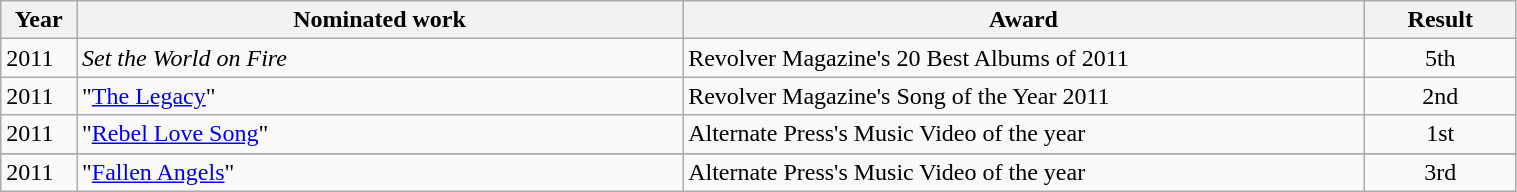<table class="wikitable" style="width:80%;">
<tr>
<th style="width:5%;">Year</th>
<th style="width:40%;">Nominated work</th>
<th style="width:45%;">Award</th>
<th style="width:10%;">Result</th>
</tr>
<tr>
<td>2011</td>
<td><em>Set the World on Fire</em></td>
<td>Revolver Magazine's 20 Best Albums of 2011</td>
<td style="text-align:center;">5th</td>
</tr>
<tr>
<td>2011</td>
<td>"<a href='#'>The Legacy</a>"</td>
<td>Revolver Magazine's Song of the Year 2011</td>
<td style="text-align:center;">2nd</td>
</tr>
<tr>
<td>2011</td>
<td>"<a href='#'>Rebel Love Song</a>"</td>
<td>Alternate Press's Music Video of the year</td>
<td style="text-align:center;">1st</td>
</tr>
<tr>
</tr>
<tr>
<td>2011</td>
<td>"<a href='#'>Fallen Angels</a>"</td>
<td>Alternate Press's Music Video of the year</td>
<td style="text-align:center;">3rd</td>
</tr>
</table>
